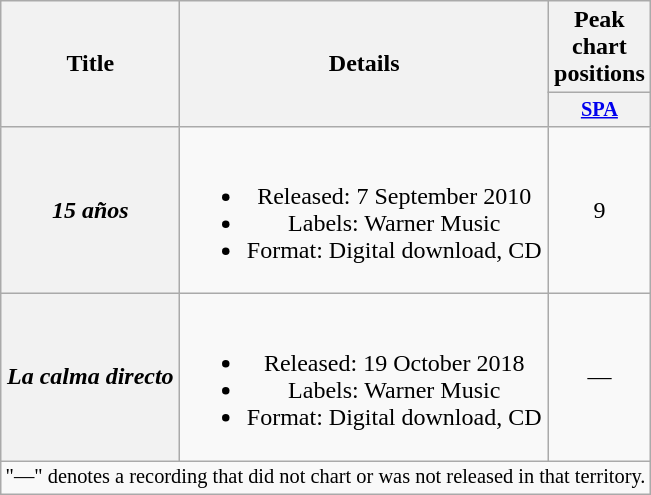<table class="wikitable plainrowheaders" style="text-align:center;">
<tr>
<th scope="col" rowspan="2">Title</th>
<th scope="col" rowspan="2">Details</th>
<th scope="col" colspan="1">Peak chart positions</th>
</tr>
<tr>
<th scope="col" style="width:3em;font-size:85%;"><a href='#'>SPA</a></th>
</tr>
<tr>
<th scope="row"><em>15 años</em></th>
<td><br><ul><li>Released: 7 September 2010</li><li>Labels: Warner Music</li><li>Format: Digital download, CD</li></ul></td>
<td>9</td>
</tr>
<tr>
<th scope="row"><em>La calma directo</em></th>
<td><br><ul><li>Released: 19 October 2018</li><li>Labels: Warner Music</li><li>Format: Digital download, CD</li></ul></td>
<td>—</td>
</tr>
<tr>
<td colspan="14" style="font-size:85%">"—" denotes a recording that did not chart or was not released in that territory.</td>
</tr>
</table>
